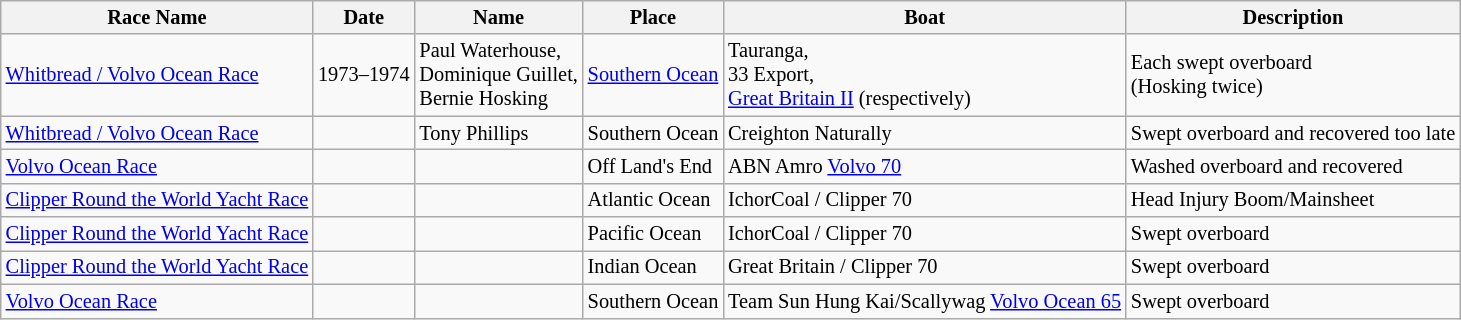<table class="wikitable" style="font-size: 85%;">
<tr>
<th>Race Name</th>
<th>Date</th>
<th>Name</th>
<th>Place</th>
<th>Boat</th>
<th>Description</th>
</tr>
<tr>
<td><a href='#'>Whitbread / Volvo Ocean Race</a></td>
<td>1973–1974</td>
<td>Paul Waterhouse, <br> Dominique Guillet, <br> Bernie Hosking</td>
<td><a href='#'>Southern Ocean</a></td>
<td>Tauranga,<br> 33 Export,<br> <a href='#'>Great Britain II</a> (respectively)</td>
<td>Each swept overboard<br>(Hosking twice)</td>
</tr>
<tr>
<td><a href='#'>Whitbread / Volvo Ocean Race</a></td>
<td></td>
<td>Tony Phillips</td>
<td>Southern Ocean</td>
<td>Creighton Naturally</td>
<td>Swept overboard and recovered too late</td>
</tr>
<tr>
<td><a href='#'>Volvo Ocean Race</a></td>
<td></td>
<td></td>
<td>Off Land's End </td>
<td>ABN Amro <a href='#'>Volvo 70</a></td>
<td>Washed overboard and recovered</td>
</tr>
<tr>
<td><a href='#'>Clipper Round the World Yacht Race</a></td>
<td></td>
<td></td>
<td>Atlantic Ocean</td>
<td>IchorCoal / Clipper 70</td>
<td>Head Injury Boom/Mainsheet</td>
</tr>
<tr>
<td><a href='#'>Clipper Round the World Yacht Race</a></td>
<td></td>
<td></td>
<td>Pacific Ocean</td>
<td>IchorCoal / Clipper 70</td>
<td>Swept overboard</td>
</tr>
<tr>
<td><a href='#'>Clipper Round the World Yacht Race</a></td>
<td></td>
<td></td>
<td>Indian Ocean</td>
<td>Great Britain / Clipper 70</td>
<td>Swept overboard</td>
</tr>
<tr>
<td><a href='#'>Volvo Ocean Race</a></td>
<td></td>
<td></td>
<td>Southern Ocean</td>
<td>Team Sun Hung Kai/Scallywag <a href='#'>Volvo Ocean 65</a></td>
<td>Swept overboard</td>
</tr>
</table>
